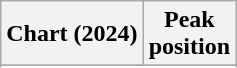<table class="wikitable sortable plainrowheaders" style="text-align:center">
<tr>
<th>Chart (2024)</th>
<th>Peak<br>position</th>
</tr>
<tr>
</tr>
<tr>
</tr>
</table>
